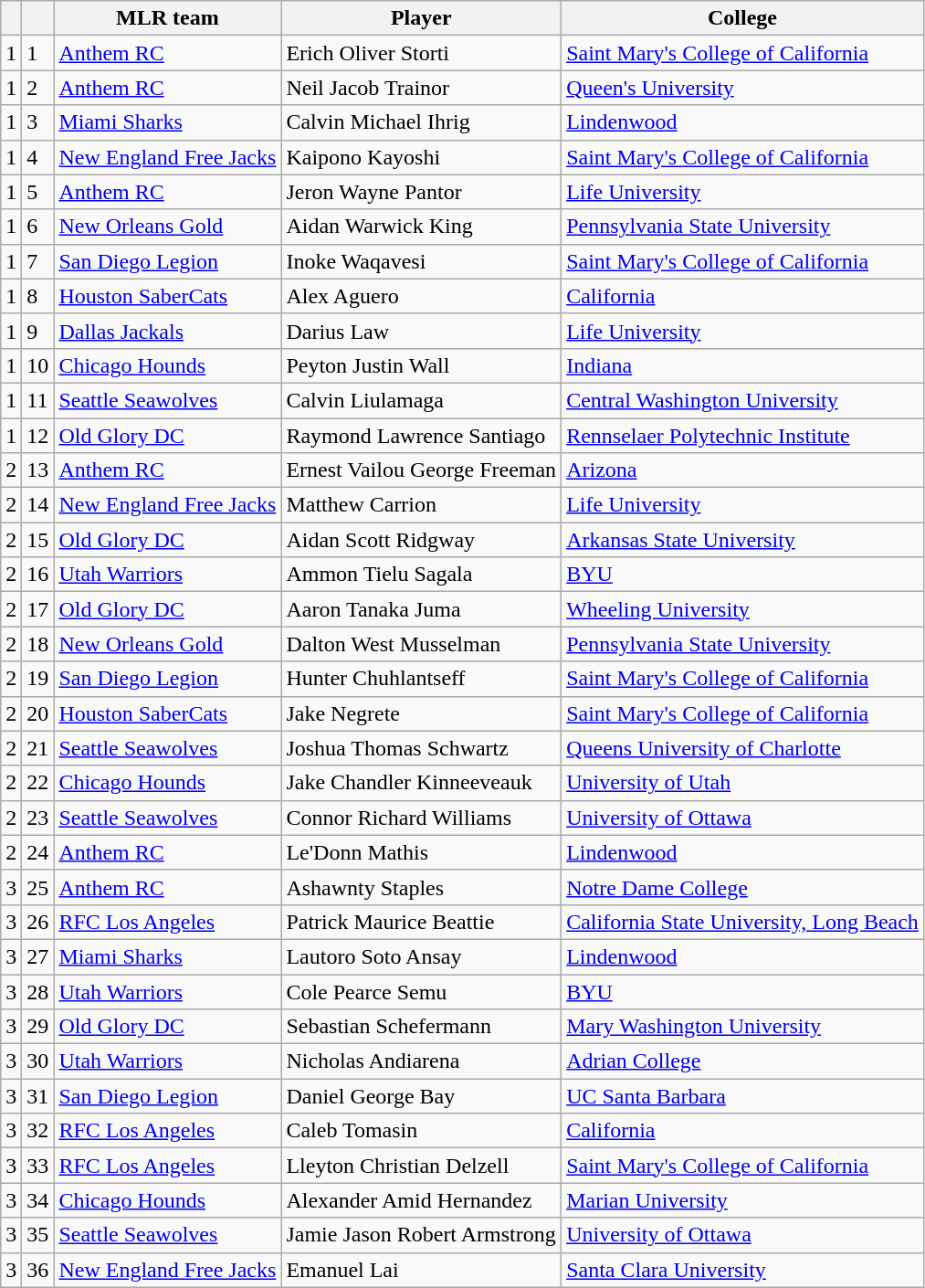<table class="wikitable sortable">
<tr>
<th></th>
<th></th>
<th>MLR team</th>
<th>Player</th>
<th>College</th>
</tr>
<tr>
<td>1</td>
<td>1</td>
<td><a href='#'>Anthem RC</a></td>
<td>Erich Oliver Storti</td>
<td><a href='#'>Saint Mary's College of California</a></td>
</tr>
<tr>
<td>1</td>
<td>2</td>
<td><a href='#'>Anthem RC</a></td>
<td>Neil Jacob Trainor</td>
<td><a href='#'>Queen's University</a></td>
</tr>
<tr>
<td>1</td>
<td>3</td>
<td><a href='#'>Miami Sharks</a></td>
<td>Calvin Michael Ihrig</td>
<td><a href='#'>Lindenwood</a></td>
</tr>
<tr>
<td>1</td>
<td>4</td>
<td><a href='#'>New England Free Jacks</a></td>
<td>Kaipono Kayoshi</td>
<td><a href='#'>Saint Mary's College of California</a></td>
</tr>
<tr>
<td>1</td>
<td>5</td>
<td><a href='#'>Anthem RC</a></td>
<td>Jeron Wayne Pantor</td>
<td><a href='#'>Life University</a></td>
</tr>
<tr>
<td>1</td>
<td>6</td>
<td><a href='#'>New Orleans Gold</a></td>
<td>Aidan Warwick King</td>
<td><a href='#'>Pennsylvania State University</a></td>
</tr>
<tr>
<td>1</td>
<td>7</td>
<td><a href='#'>San Diego Legion</a></td>
<td>Inoke Waqavesi</td>
<td><a href='#'>Saint Mary's College of California</a></td>
</tr>
<tr>
<td>1</td>
<td>8</td>
<td><a href='#'>Houston SaberCats</a></td>
<td>Alex Aguero</td>
<td><a href='#'>California</a></td>
</tr>
<tr>
<td>1</td>
<td>9</td>
<td><a href='#'>Dallas Jackals</a></td>
<td>Darius Law</td>
<td><a href='#'>Life University</a></td>
</tr>
<tr>
<td>1</td>
<td>10</td>
<td><a href='#'>Chicago Hounds</a></td>
<td>Peyton Justin Wall</td>
<td><a href='#'>Indiana</a></td>
</tr>
<tr>
<td>1</td>
<td>11</td>
<td><a href='#'>Seattle Seawolves</a></td>
<td>Calvin Liulamaga</td>
<td><a href='#'>Central Washington University</a></td>
</tr>
<tr>
<td>1</td>
<td>12</td>
<td><a href='#'>Old Glory DC</a></td>
<td>Raymond Lawrence Santiago</td>
<td><a href='#'>Rennselaer Polytechnic Institute</a></td>
</tr>
<tr>
<td>2</td>
<td>13</td>
<td><a href='#'>Anthem RC</a></td>
<td>Ernest Vailou George Freeman</td>
<td><a href='#'>Arizona</a></td>
</tr>
<tr>
<td>2</td>
<td>14</td>
<td><a href='#'>New England Free Jacks</a></td>
<td>Matthew Carrion</td>
<td><a href='#'>Life University</a></td>
</tr>
<tr>
<td>2</td>
<td>15</td>
<td><a href='#'>Old Glory DC</a></td>
<td>Aidan Scott Ridgway</td>
<td><a href='#'>Arkansas State University</a></td>
</tr>
<tr>
<td>2</td>
<td>16</td>
<td><a href='#'>Utah Warriors</a></td>
<td>Ammon Tielu Sagala</td>
<td><a href='#'>BYU</a></td>
</tr>
<tr>
<td>2</td>
<td>17</td>
<td><a href='#'>Old Glory DC</a></td>
<td>Aaron Tanaka Juma</td>
<td><a href='#'>Wheeling University</a></td>
</tr>
<tr>
<td>2</td>
<td>18</td>
<td><a href='#'>New Orleans Gold</a></td>
<td>Dalton West Musselman</td>
<td><a href='#'>Pennsylvania State University</a></td>
</tr>
<tr>
<td>2</td>
<td>19</td>
<td><a href='#'>San Diego Legion</a></td>
<td>Hunter Chuhlantseff</td>
<td><a href='#'>Saint Mary's College of California</a></td>
</tr>
<tr>
<td>2</td>
<td>20</td>
<td><a href='#'>Houston SaberCats</a></td>
<td>Jake Negrete</td>
<td><a href='#'>Saint Mary's College of California</a></td>
</tr>
<tr>
<td>2</td>
<td>21</td>
<td><a href='#'>Seattle Seawolves</a></td>
<td>Joshua Thomas Schwartz</td>
<td><a href='#'>Queens University of Charlotte</a></td>
</tr>
<tr>
<td>2</td>
<td>22</td>
<td><a href='#'>Chicago Hounds</a></td>
<td>Jake Chandler Kinneeveauk</td>
<td><a href='#'>University of Utah</a></td>
</tr>
<tr>
<td>2</td>
<td>23</td>
<td><a href='#'>Seattle Seawolves</a></td>
<td>Connor Richard Williams</td>
<td><a href='#'>University of Ottawa</a></td>
</tr>
<tr>
<td>2</td>
<td>24</td>
<td><a href='#'>Anthem RC</a></td>
<td>Le'Donn Mathis</td>
<td><a href='#'>Lindenwood</a></td>
</tr>
<tr>
<td>3</td>
<td>25</td>
<td><a href='#'>Anthem RC</a></td>
<td>Ashawnty Staples</td>
<td><a href='#'>Notre Dame College</a></td>
</tr>
<tr>
<td>3</td>
<td>26</td>
<td><a href='#'>RFC Los Angeles</a></td>
<td>Patrick Maurice Beattie</td>
<td><a href='#'>California State University, Long Beach</a></td>
</tr>
<tr>
<td>3</td>
<td>27</td>
<td><a href='#'>Miami Sharks</a></td>
<td>Lautoro Soto Ansay</td>
<td><a href='#'>Lindenwood</a></td>
</tr>
<tr>
<td>3</td>
<td>28</td>
<td><a href='#'>Utah Warriors</a></td>
<td>Cole Pearce Semu</td>
<td><a href='#'>BYU</a></td>
</tr>
<tr>
<td>3</td>
<td>29</td>
<td><a href='#'>Old Glory DC</a></td>
<td>Sebastian Schefermann</td>
<td><a href='#'>Mary Washington University</a></td>
</tr>
<tr>
<td>3</td>
<td>30</td>
<td><a href='#'>Utah Warriors</a></td>
<td>Nicholas Andiarena</td>
<td><a href='#'>Adrian College</a></td>
</tr>
<tr>
<td>3</td>
<td>31</td>
<td><a href='#'>San Diego Legion</a></td>
<td>Daniel George Bay</td>
<td><a href='#'>UC Santa Barbara</a></td>
</tr>
<tr>
<td>3</td>
<td>32</td>
<td><a href='#'>RFC Los Angeles</a></td>
<td>Caleb Tomasin</td>
<td><a href='#'>California</a></td>
</tr>
<tr>
<td>3</td>
<td>33</td>
<td><a href='#'>RFC Los Angeles</a></td>
<td>Lleyton Christian Delzell</td>
<td><a href='#'>Saint Mary's College of California</a></td>
</tr>
<tr>
<td>3</td>
<td>34</td>
<td><a href='#'>Chicago Hounds</a></td>
<td>Alexander Amid Hernandez</td>
<td><a href='#'>Marian University</a></td>
</tr>
<tr>
<td>3</td>
<td>35</td>
<td><a href='#'>Seattle Seawolves</a></td>
<td>Jamie Jason Robert Armstrong</td>
<td><a href='#'>University of Ottawa</a></td>
</tr>
<tr>
<td>3</td>
<td>36</td>
<td><a href='#'>New England Free Jacks</a></td>
<td>Emanuel Lai</td>
<td><a href='#'>Santa Clara University</a></td>
</tr>
</table>
